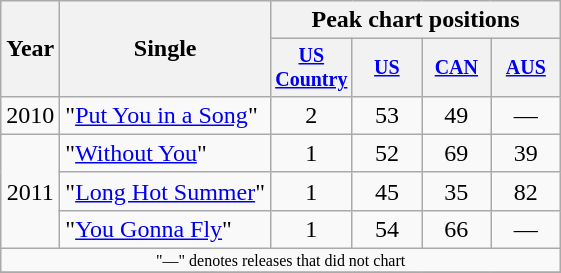<table class="wikitable" style=text-align:center;>
<tr>
<th rowspan=2>Year</th>
<th rowspan=2>Single</th>
<th colspan=4>Peak chart positions</th>
</tr>
<tr style="font-size:smaller;">
<th width=40><a href='#'>US Country</a></th>
<th width=40><a href='#'>US</a></th>
<th width=40><a href='#'>CAN</a></th>
<th width=40><a href='#'>AUS</a></th>
</tr>
<tr>
<td>2010</td>
<td align=left>"<a href='#'>Put You in a Song</a>"</td>
<td>2</td>
<td>53</td>
<td>49</td>
<td>—</td>
</tr>
<tr>
<td rowspan="3">2011</td>
<td align=left>"<a href='#'>Without You</a>"</td>
<td>1</td>
<td>52</td>
<td>69</td>
<td>39</td>
</tr>
<tr>
<td align="left">"<a href='#'>Long Hot Summer</a>"</td>
<td>1</td>
<td>45</td>
<td>35</td>
<td>82</td>
</tr>
<tr>
<td align="left">"<a href='#'>You Gonna Fly</a>"</td>
<td>1</td>
<td>54</td>
<td>66</td>
<td>—</td>
</tr>
<tr>
<td colspan="6" style="font-size:8pt">"—" denotes releases that did not chart</td>
</tr>
<tr>
</tr>
</table>
